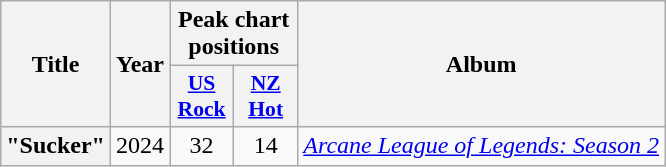<table class="wikitable plainrowheaders" style="text-align:center">
<tr>
<th scope="col" rowspan="2">Title</th>
<th scope="col" rowspan="2">Year</th>
<th scope="col" colspan="2">Peak chart positions</th>
<th scope="col" rowspan="2">Album</th>
</tr>
<tr>
<th scope="col" style="width:2.5em;font-size:90%;"><a href='#'>US<br>Rock</a><br></th>
<th scope="col" style="width:2.5em;font-size:90%;"><a href='#'>NZ<br>Hot</a><br></th>
</tr>
<tr>
<th scope="row">"Sucker"</th>
<td>2024</td>
<td>32</td>
<td>14</td>
<td><em><a href='#'>Arcane League of Legends: Season 2</a></em></td>
</tr>
</table>
